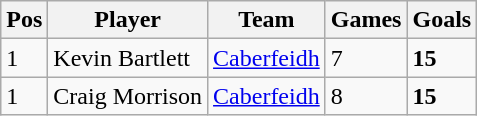<table class="wikitable sortable">
<tr>
<th>Pos</th>
<th>Player</th>
<th>Team</th>
<th>Games</th>
<th>Goals</th>
</tr>
<tr>
<td>1</td>
<td>Kevin Bartlett</td>
<td><a href='#'>Caberfeidh</a></td>
<td>7</td>
<td><strong>15</strong></td>
</tr>
<tr>
<td>1</td>
<td>Craig Morrison</td>
<td><a href='#'>Caberfeidh</a></td>
<td>8</td>
<td><strong>15</strong></td>
</tr>
</table>
